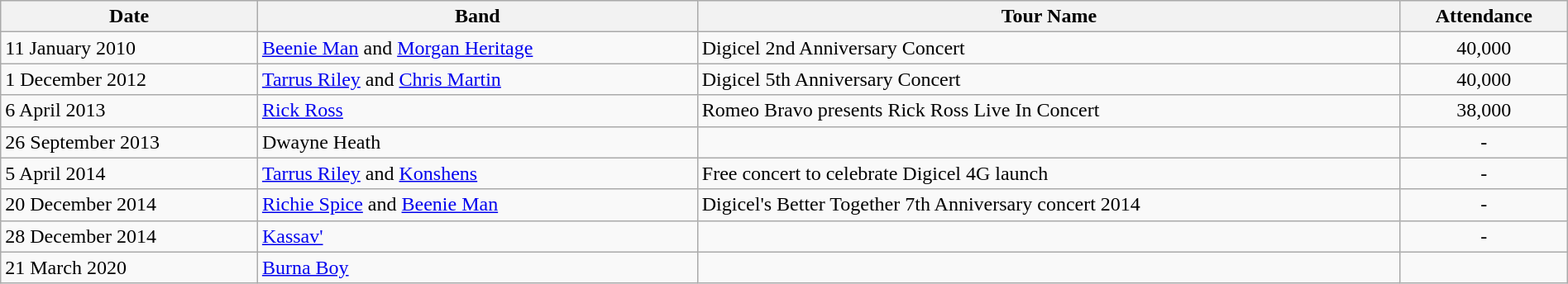<table class="wikitable" style="text-align:left; width:100%;">
<tr>
<th>Date</th>
<th>Band</th>
<th>Tour Name</th>
<th>Attendance</th>
</tr>
<tr>
<td>11 January 2010</td>
<td><a href='#'>Beenie Man</a> and <a href='#'>Morgan Heritage</a></td>
<td>Digicel 2nd Anniversary Concert</td>
<td style="text-align:center;">40,000</td>
</tr>
<tr>
<td>1 December 2012</td>
<td><a href='#'>Tarrus Riley</a> and <a href='#'>Chris Martin</a></td>
<td>Digicel 5th Anniversary Concert</td>
<td style="text-align:center;">40,000</td>
</tr>
<tr>
<td>6 April 2013</td>
<td><a href='#'>Rick Ross</a></td>
<td>Romeo Bravo presents Rick Ross Live In Concert</td>
<td style="text-align:center;">38,000</td>
</tr>
<tr>
<td>26 September 2013</td>
<td>Dwayne Heath</td>
<td></td>
<td style="text-align:center;">-</td>
</tr>
<tr>
<td>5 April 2014</td>
<td><a href='#'>Tarrus Riley</a> and <a href='#'>Konshens</a></td>
<td>Free concert to celebrate Digicel 4G launch</td>
<td style="text-align:center;">-</td>
</tr>
<tr>
<td>20 December 2014</td>
<td><a href='#'>Richie Spice</a> and <a href='#'>Beenie Man</a></td>
<td>Digicel's Better Together 7th Anniversary concert 2014</td>
<td style="text-align:center;">-</td>
</tr>
<tr>
<td>28 December 2014</td>
<td><a href='#'>Kassav'</a></td>
<td></td>
<td style="text-align:center;">-</td>
</tr>
<tr>
<td>21 March 2020</td>
<td><a href='#'>Burna Boy</a></td>
<td></td>
<td></td>
</tr>
</table>
